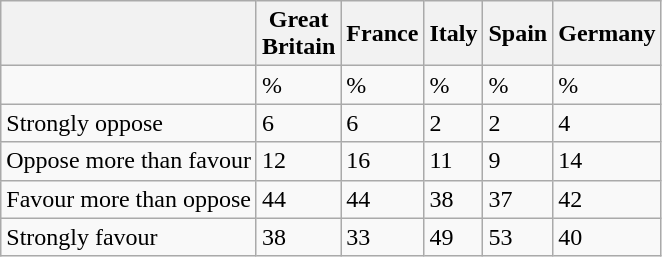<table class="wikitable sortable">
<tr>
<th></th>
<th>Great <br> Britain</th>
<th>France</th>
<th>Italy</th>
<th>Spain</th>
<th>Germany</th>
</tr>
<tr>
<td></td>
<td>%</td>
<td>%</td>
<td>%</td>
<td>%</td>
<td>%</td>
</tr>
<tr>
<td>Strongly oppose</td>
<td>6</td>
<td>6</td>
<td>2</td>
<td>2</td>
<td>4</td>
</tr>
<tr>
<td>Oppose more than favour</td>
<td>12</td>
<td>16</td>
<td>11</td>
<td>9</td>
<td>14</td>
</tr>
<tr>
<td>Favour more than oppose</td>
<td>44</td>
<td>44</td>
<td>38</td>
<td>37</td>
<td>42</td>
</tr>
<tr>
<td>Strongly favour</td>
<td>38</td>
<td>33</td>
<td>49</td>
<td>53</td>
<td>40</td>
</tr>
</table>
